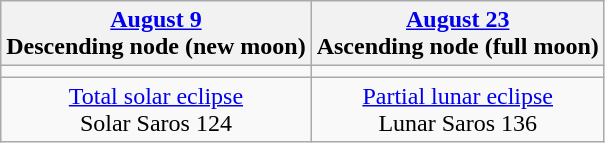<table class="wikitable">
<tr>
<th><a href='#'>August 9</a><br>Descending node (new moon)<br></th>
<th><a href='#'>August 23</a><br>Ascending node (full moon)<br></th>
</tr>
<tr>
<td></td>
<td></td>
</tr>
<tr align=center>
<td><a href='#'>Total solar eclipse</a><br>Solar Saros 124</td>
<td><a href='#'>Partial lunar eclipse</a><br>Lunar Saros 136</td>
</tr>
</table>
